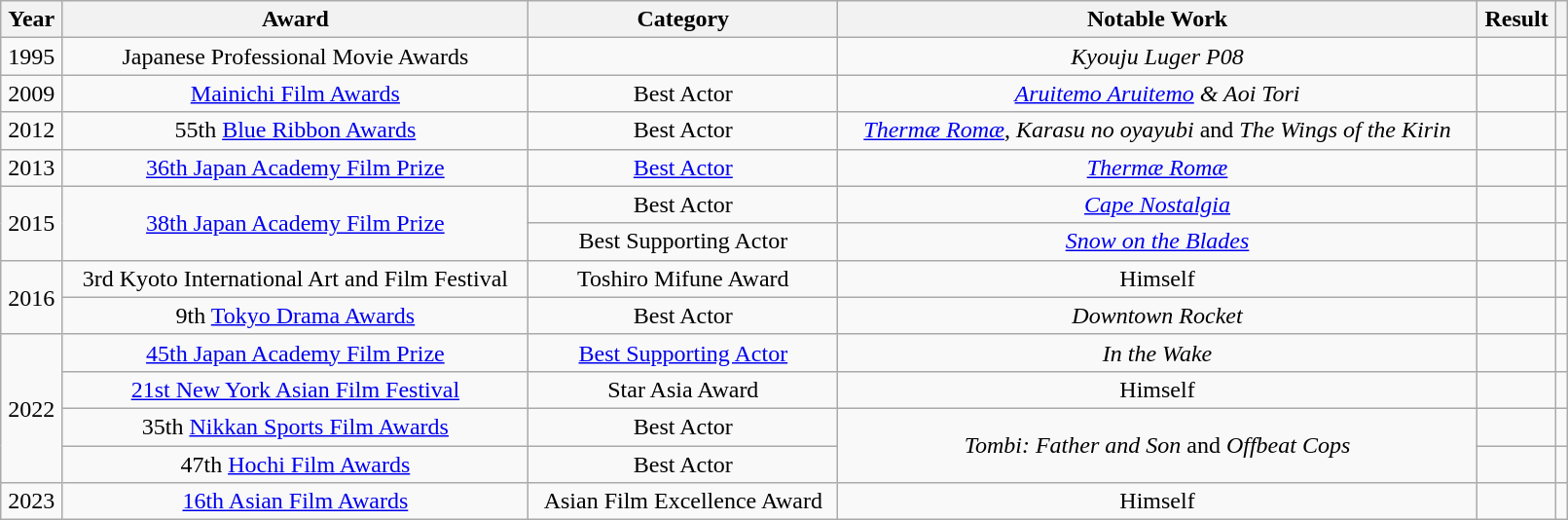<table class="wikitable" style="text-align:center" width=85%>
<tr>
<th>Year</th>
<th>Award</th>
<th>Category</th>
<th>Notable Work</th>
<th>Result</th>
<th></th>
</tr>
<tr>
<td>1995</td>
<td>Japanese Professional Movie Awards</td>
<td></td>
<td><em>Kyouju Luger P08</em></td>
<td></td>
<td></td>
</tr>
<tr>
<td>2009</td>
<td><a href='#'>Mainichi Film Awards</a></td>
<td>Best Actor</td>
<td><em><a href='#'>Aruitemo Aruitemo</a> & Aoi Tori</em></td>
<td></td>
<td></td>
</tr>
<tr>
<td>2012</td>
<td>55th <a href='#'>Blue Ribbon Awards</a></td>
<td>Best Actor</td>
<td><em><a href='#'>Thermæ Romæ</a></em>, <em>Karasu no oyayubi</em> and <em>The Wings of the Kirin</em></td>
<td></td>
<td></td>
</tr>
<tr>
<td>2013</td>
<td><a href='#'>36th Japan Academy Film Prize</a></td>
<td><a href='#'>Best Actor</a></td>
<td><em><a href='#'>Thermæ Romæ</a></em></td>
<td></td>
<td></td>
</tr>
<tr>
<td rowspan=2>2015</td>
<td rowspan=2><a href='#'>38th Japan Academy Film Prize</a></td>
<td>Best Actor</td>
<td><em><a href='#'>Cape Nostalgia</a></em></td>
<td></td>
<td></td>
</tr>
<tr>
<td>Best Supporting Actor</td>
<td><em><a href='#'>Snow on the Blades</a></em></td>
<td></td>
<td></td>
</tr>
<tr>
<td rowspan=2>2016</td>
<td>3rd Kyoto International Art and Film Festival</td>
<td>Toshiro Mifune Award</td>
<td>Himself</td>
<td></td>
<td></td>
</tr>
<tr>
<td>9th <a href='#'>Tokyo Drama Awards</a></td>
<td>Best Actor</td>
<td><em>Downtown Rocket</em></td>
<td></td>
<td></td>
</tr>
<tr>
<td rowspan=4>2022</td>
<td><a href='#'>45th Japan Academy Film Prize</a></td>
<td><a href='#'>Best Supporting Actor</a></td>
<td><em>In the Wake</em></td>
<td></td>
<td></td>
</tr>
<tr>
<td><a href='#'>21st New York Asian Film Festival</a></td>
<td>Star Asia Award</td>
<td>Himself</td>
<td></td>
<td></td>
</tr>
<tr>
<td>35th <a href='#'>Nikkan Sports Film Awards</a></td>
<td>Best Actor</td>
<td rowspan=2><em>Tombi: Father and Son</em> and <em>Offbeat Cops</em></td>
<td></td>
<td></td>
</tr>
<tr>
<td>47th <a href='#'>Hochi Film Awards</a></td>
<td>Best Actor</td>
<td></td>
<td></td>
</tr>
<tr>
<td>2023</td>
<td><a href='#'>16th Asian Film Awards</a></td>
<td>Asian Film Excellence Award</td>
<td>Himself</td>
<td></td>
<td></td>
</tr>
</table>
